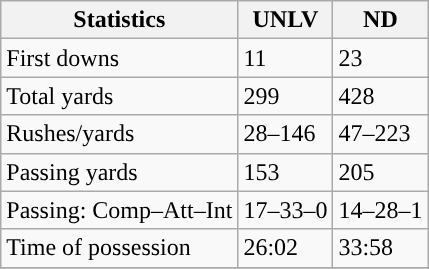<table class="wikitable" style="float: left;">
<tr>
<th>Statistics</th>
<th>UNLV</th>
<th>ND</th>
</tr>
<tr>
<td>First downs</td>
<td>11</td>
<td>23</td>
</tr>
<tr>
<td>Total yards</td>
<td>299</td>
<td>428</td>
</tr>
<tr>
<td>Rushes/yards</td>
<td>28–146</td>
<td>47–223</td>
</tr>
<tr>
<td>Passing yards</td>
<td>153</td>
<td>205</td>
</tr>
<tr>
<td>Passing: Comp–Att–Int</td>
<td>17–33–0</td>
<td>14–28–1</td>
</tr>
<tr>
<td>Time of possession</td>
<td>26:02</td>
<td>33:58</td>
</tr>
<tr>
</tr>
</table>
